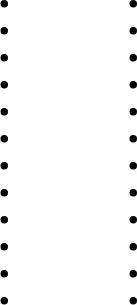<table>
<tr>
<td style="vertical-align:top; width:25%;"><br><ul><li></li><li></li><li></li><li></li><li></li><li></li><li></li><li></li><li></li><li></li><li></li><li></li></ul></td>
<td style="vertical-align:top; width:25%;"><br><ul><li></li><li></li><li></li><li></li><li></li><li></li><li></li><li></li><li></li><li></li><li></li><li></li></ul></td>
</tr>
</table>
